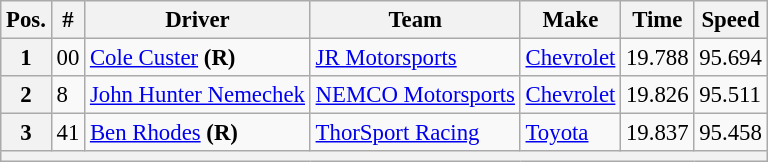<table class="wikitable" style="font-size:95%">
<tr>
<th>Pos.</th>
<th>#</th>
<th>Driver</th>
<th>Team</th>
<th>Make</th>
<th>Time</th>
<th>Speed</th>
</tr>
<tr>
<th>1</th>
<td>00</td>
<td><a href='#'>Cole Custer</a> <strong>(R)</strong></td>
<td><a href='#'>JR Motorsports</a></td>
<td><a href='#'>Chevrolet</a></td>
<td>19.788</td>
<td>95.694</td>
</tr>
<tr>
<th>2</th>
<td>8</td>
<td><a href='#'>John Hunter Nemechek</a></td>
<td><a href='#'>NEMCO Motorsports</a></td>
<td><a href='#'>Chevrolet</a></td>
<td>19.826</td>
<td>95.511</td>
</tr>
<tr>
<th>3</th>
<td>41</td>
<td><a href='#'>Ben Rhodes</a> <strong>(R)</strong></td>
<td><a href='#'>ThorSport Racing</a></td>
<td><a href='#'>Toyota</a></td>
<td>19.837</td>
<td>95.458</td>
</tr>
<tr>
<th colspan="7"></th>
</tr>
</table>
